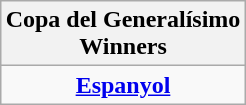<table class="wikitable" style="text-align: center; margin: 0 auto;">
<tr>
<th>Copa del Generalísimo<br>Winners</th>
</tr>
<tr>
<td><strong><a href='#'>Espanyol</a></strong></td>
</tr>
</table>
